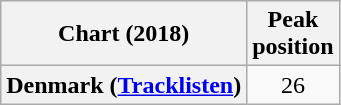<table class="wikitable plainrowheaders" style="text-align:center">
<tr>
<th scope="col">Chart (2018)</th>
<th scope="col">Peak<br> position</th>
</tr>
<tr>
<th scope="row">Denmark (<a href='#'>Tracklisten</a>)</th>
<td>26</td>
</tr>
</table>
